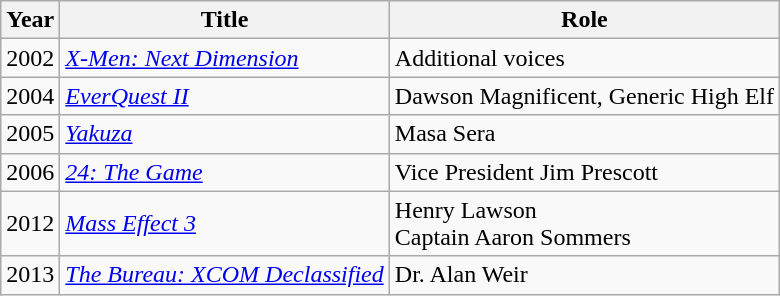<table class="wikitable sortable">
<tr>
<th>Year</th>
<th>Title</th>
<th>Role</th>
</tr>
<tr>
<td>2002</td>
<td><em><a href='#'>X-Men: Next Dimension</a></em></td>
<td>Additional voices</td>
</tr>
<tr>
<td>2004</td>
<td><em><a href='#'>EverQuest II</a></em></td>
<td>Dawson Magnificent, Generic High Elf</td>
</tr>
<tr>
<td>2005</td>
<td><em><a href='#'>Yakuza</a></em></td>
<td>Masa Sera</td>
</tr>
<tr>
<td>2006</td>
<td><em><a href='#'>24: The Game</a></em></td>
<td>Vice President Jim Prescott</td>
</tr>
<tr>
<td>2012</td>
<td><em><a href='#'>Mass Effect 3</a></em></td>
<td>Henry Lawson<br>Captain Aaron Sommers</td>
</tr>
<tr>
<td>2013</td>
<td><em><a href='#'>The Bureau: XCOM Declassified</a></em></td>
<td>Dr. Alan Weir</td>
</tr>
</table>
